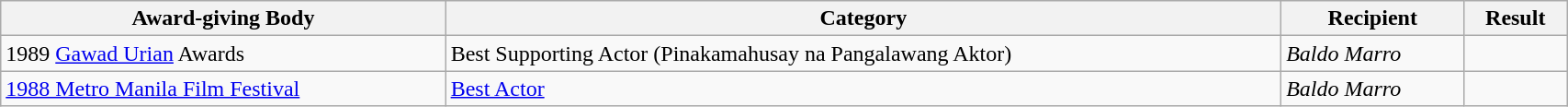<table | width="90%" class="wikitable sortable">
<tr>
<th>Award-giving Body</th>
<th>Category</th>
<th>Recipient</th>
<th>Result</th>
</tr>
<tr>
<td>1989 <a href='#'>Gawad Urian</a> Awards</td>
<td>Best Supporting Actor (Pinakamahusay na Pangalawang Aktor)</td>
<td><em>Baldo Marro</em></td>
<td></td>
</tr>
<tr>
<td><a href='#'>1988 Metro Manila Film Festival</a></td>
<td><a href='#'>Best Actor</a></td>
<td><em>Baldo Marro</em></td>
<td></td>
</tr>
</table>
